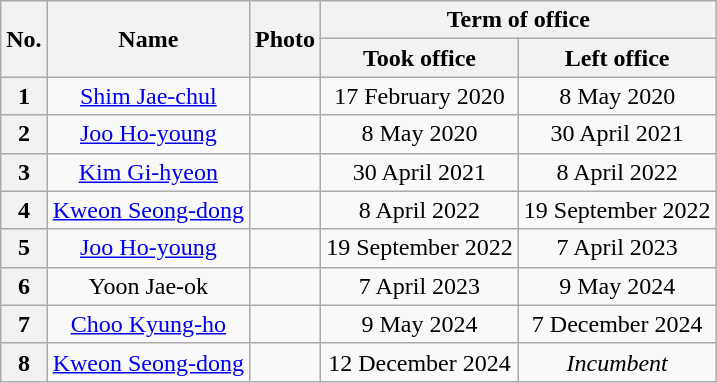<table class="wikitable" style="text-align:center">
<tr>
<th rowspan=2>No.</th>
<th rowspan=2>Name</th>
<th rowspan=2>Photo</th>
<th colspan=2>Term of office</th>
</tr>
<tr>
<th>Took office</th>
<th>Left office</th>
</tr>
<tr>
<th>1</th>
<td><a href='#'>Shim Jae-chul</a><br></td>
<td></td>
<td>17 February 2020</td>
<td>8 May 2020</td>
</tr>
<tr>
<th>2</th>
<td><a href='#'>Joo Ho-young</a></td>
<td></td>
<td>8 May 2020</td>
<td>30 April 2021</td>
</tr>
<tr>
<th>3</th>
<td><a href='#'>Kim Gi-hyeon</a></td>
<td></td>
<td>30 April 2021</td>
<td>8 April 2022</td>
</tr>
<tr>
<th>4</th>
<td><a href='#'>Kweon Seong-dong</a></td>
<td></td>
<td>8 April 2022</td>
<td>19 September 2022</td>
</tr>
<tr>
<th>5</th>
<td><a href='#'>Joo Ho-young</a></td>
<td></td>
<td>19 September 2022</td>
<td>7 April 2023</td>
</tr>
<tr>
<th>6</th>
<td>Yoon Jae-ok</td>
<td></td>
<td>7 April 2023</td>
<td>9 May 2024</td>
</tr>
<tr>
<th>7</th>
<td><a href='#'>Choo Kyung-ho</a></td>
<td></td>
<td>9 May 2024</td>
<td>7 December 2024</td>
</tr>
<tr>
<th>8</th>
<td><a href='#'>Kweon Seong-dong</a></td>
<td></td>
<td>12 December 2024</td>
<td><em>Incumbent</em></td>
</tr>
</table>
